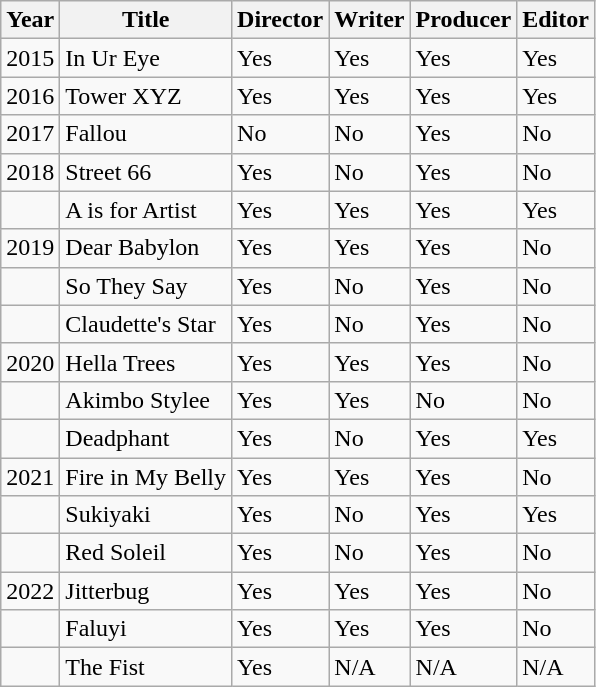<table class="wikitable">
<tr>
<th>Year</th>
<th>Title</th>
<th>Director</th>
<th>Writer</th>
<th>Producer</th>
<th>Editor</th>
</tr>
<tr>
<td>2015</td>
<td>In Ur Eye</td>
<td>Yes</td>
<td>Yes</td>
<td>Yes</td>
<td>Yes</td>
</tr>
<tr>
<td>2016</td>
<td>Tower XYZ</td>
<td>Yes</td>
<td>Yes</td>
<td>Yes</td>
<td>Yes</td>
</tr>
<tr>
<td>2017</td>
<td>Fallou</td>
<td>No</td>
<td>No</td>
<td>Yes</td>
<td>No</td>
</tr>
<tr>
<td>2018</td>
<td>Street 66</td>
<td>Yes</td>
<td>No</td>
<td>Yes</td>
<td>No</td>
</tr>
<tr>
<td></td>
<td>A is for Artist</td>
<td>Yes</td>
<td>Yes</td>
<td>Yes</td>
<td>Yes</td>
</tr>
<tr>
<td>2019</td>
<td>Dear Babylon</td>
<td>Yes</td>
<td>Yes</td>
<td>Yes</td>
<td>No</td>
</tr>
<tr>
<td></td>
<td>So They Say</td>
<td>Yes</td>
<td>No</td>
<td>Yes</td>
<td>No</td>
</tr>
<tr>
<td></td>
<td>Claudette's Star</td>
<td>Yes</td>
<td>No</td>
<td>Yes</td>
<td>No</td>
</tr>
<tr>
<td>2020</td>
<td>Hella Trees</td>
<td>Yes</td>
<td>Yes</td>
<td>Yes</td>
<td>No</td>
</tr>
<tr>
<td></td>
<td>Akimbo Stylee</td>
<td>Yes</td>
<td>Yes</td>
<td>No</td>
<td>No</td>
</tr>
<tr>
<td></td>
<td>Deadphant</td>
<td>Yes</td>
<td>No</td>
<td>Yes</td>
<td>Yes</td>
</tr>
<tr>
<td>2021</td>
<td>Fire in My Belly</td>
<td>Yes</td>
<td>Yes</td>
<td>Yes</td>
<td>No</td>
</tr>
<tr>
<td></td>
<td>Sukiyaki</td>
<td>Yes</td>
<td>No</td>
<td>Yes</td>
<td>Yes</td>
</tr>
<tr>
<td></td>
<td>Red Soleil</td>
<td>Yes</td>
<td>No</td>
<td>Yes</td>
<td>No</td>
</tr>
<tr>
<td>2022</td>
<td>Jitterbug</td>
<td>Yes</td>
<td>Yes</td>
<td>Yes</td>
<td>No</td>
</tr>
<tr>
<td></td>
<td>Faluyi</td>
<td>Yes</td>
<td>Yes</td>
<td>Yes</td>
<td>No</td>
</tr>
<tr>
<td></td>
<td>The Fist</td>
<td>Yes</td>
<td>N/A</td>
<td>N/A</td>
<td>N/A</td>
</tr>
</table>
